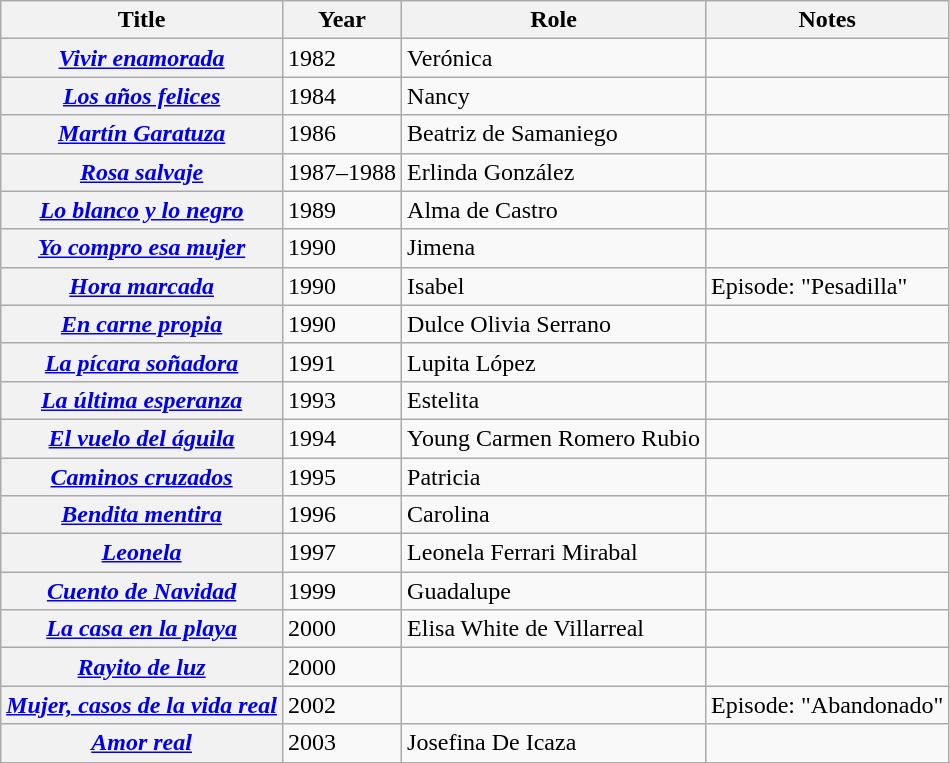<table class="wikitable plainrowheaders sortable">
<tr>
<th scope="col">Title</th>
<th scope="col">Year</th>
<th scope="col">Role</th>
<th scope="col" class="unsortable">Notes</th>
</tr>
<tr>
<th scope=row><em><a href='#'>Vivir enamorada</a></em></th>
<td>1982</td>
<td>Verónica</td>
<td></td>
</tr>
<tr>
<th scope=row><em><a href='#'>Los años felices</a></em></th>
<td>1984</td>
<td>Nancy</td>
<td></td>
</tr>
<tr>
<th scope=row><em><a href='#'>Martín Garatuza</a></em></th>
<td>1986</td>
<td>Beatriz de Samaniego</td>
<td></td>
</tr>
<tr>
<th scope=row><em><a href='#'>Rosa salvaje</a></em></th>
<td>1987–1988</td>
<td>Erlinda González</td>
<td></td>
</tr>
<tr>
<th scope=row><em><a href='#'>Lo blanco y lo negro</a></em></th>
<td>1989</td>
<td>Alma de Castro</td>
<td></td>
</tr>
<tr>
<th scope=row><em><a href='#'>Yo compro esa mujer</a></em></th>
<td>1990</td>
<td>Jimena</td>
<td></td>
</tr>
<tr>
<th scope=row><em><a href='#'>Hora marcada</a></em></th>
<td>1990</td>
<td>Isabel</td>
<td>Episode: "Pesadilla"</td>
</tr>
<tr>
<th scope=row><em><a href='#'>En carne propia</a></em></th>
<td>1990</td>
<td>Dulce Olivia Serrano</td>
<td></td>
</tr>
<tr>
<th scope=row><em><a href='#'>La pícara soñadora</a></em></th>
<td>1991</td>
<td>Lupita López</td>
<td></td>
</tr>
<tr>
<th scope=row><em><a href='#'>La última esperanza</a></em></th>
<td>1993</td>
<td>Estelita</td>
<td></td>
</tr>
<tr>
<th scope=row><em><a href='#'>El vuelo del águila</a></em></th>
<td>1994</td>
<td>Young Carmen Romero Rubio</td>
<td></td>
</tr>
<tr>
<th scope=row><em><a href='#'>Caminos cruzados</a></em></th>
<td>1995</td>
<td>Patricia</td>
<td></td>
</tr>
<tr>
<th scope=row><em><a href='#'>Bendita mentira</a></em></th>
<td>1996</td>
<td>Carolina</td>
<td></td>
</tr>
<tr>
<th scope=row><em><a href='#'>Leonela</a></em></th>
<td>1997</td>
<td>Leonela Ferrari Mirabal</td>
<td></td>
</tr>
<tr>
<th scope=row><em><a href='#'>Cuento de Navidad</a></em></th>
<td>1999</td>
<td>Guadalupe</td>
<td></td>
</tr>
<tr>
<th scope=row><em><a href='#'>La casa en la playa</a></em></th>
<td>2000</td>
<td>Elisa White de Villarreal</td>
<td></td>
</tr>
<tr>
<th scope=row><em><a href='#'>Rayito de luz</a></em></th>
<td>2000</td>
<td></td>
<td></td>
</tr>
<tr>
<th scope=row><em><a href='#'>Mujer, casos de la vida real</a></em></th>
<td>2002</td>
<td></td>
<td>Episode: "Abandonado"</td>
</tr>
<tr>
<th scope=row><em><a href='#'>Amor real</a></em></th>
<td>2003</td>
<td>Josefina De Icaza</td>
<td></td>
</tr>
<tr>
</tr>
</table>
